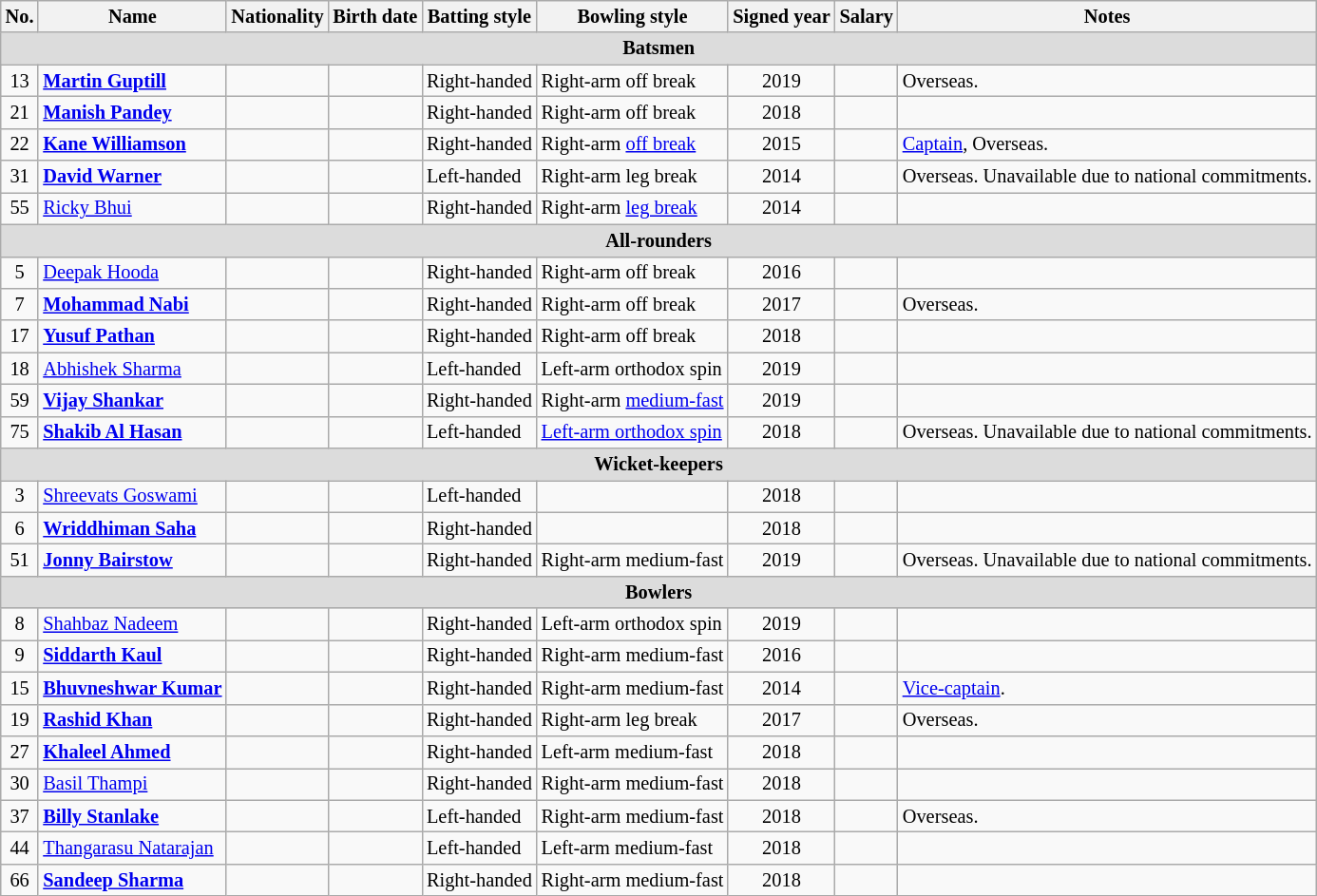<table class="wikitable"  style="font-size:85%;">
<tr>
<th>No.</th>
<th>Name</th>
<th>Nationality</th>
<th>Birth date</th>
<th>Batting style</th>
<th>Bowling style</th>
<th>Signed year</th>
<th>Salary</th>
<th>Notes</th>
</tr>
<tr>
<th colspan="9" style="background: #DCDCDC; text-align:center;">Batsmen</th>
</tr>
<tr>
<td style="text-align:center;">13</td>
<td><strong><a href='#'>Martin Guptill</a></strong></td>
<td></td>
<td></td>
<td>Right-handed</td>
<td>Right-arm off break</td>
<td style="text-align:center;">2019</td>
<td style="text-align:right;"></td>
<td>Overseas.</td>
</tr>
<tr>
<td style="text-align:center;">21</td>
<td><strong><a href='#'>Manish Pandey</a></strong></td>
<td></td>
<td></td>
<td>Right-handed</td>
<td>Right-arm off break</td>
<td style="text-align:center;">2018</td>
<td style="text-align:right;"></td>
<td></td>
</tr>
<tr>
<td style="text-align:center;">22</td>
<td><strong><a href='#'>Kane Williamson</a></strong></td>
<td></td>
<td></td>
<td>Right-handed</td>
<td>Right-arm <a href='#'>off break</a></td>
<td style="text-align:center;">2015</td>
<td style="text-align:right;"></td>
<td><a href='#'>Captain</a>, Overseas.</td>
</tr>
<tr>
<td style="text-align:center;">31</td>
<td><strong><a href='#'>David Warner</a></strong></td>
<td></td>
<td></td>
<td>Left-handed</td>
<td>Right-arm leg break</td>
<td style="text-align:center;">2014</td>
<td style="text-align:right;"></td>
<td>Overseas. Unavailable due to national commitments.</td>
</tr>
<tr>
<td style="text-align:center;">55</td>
<td><a href='#'>Ricky Bhui</a></td>
<td></td>
<td></td>
<td>Right-handed</td>
<td>Right-arm <a href='#'>leg break</a></td>
<td style="text-align:center;">2014</td>
<td style="text-align:right;"></td>
<td></td>
</tr>
<tr>
<th colspan="9" style="background: #DCDCDC; text-align:center;">All-rounders</th>
</tr>
<tr>
<td style="text-align:center;">5</td>
<td><a href='#'>Deepak Hooda</a></td>
<td></td>
<td></td>
<td>Right-handed</td>
<td>Right-arm off break</td>
<td style="text-align:center;">2016</td>
<td style="text-align:right;"></td>
<td></td>
</tr>
<tr>
<td style="text-align:center;">7</td>
<td><strong><a href='#'>Mohammad Nabi</a></strong></td>
<td></td>
<td></td>
<td>Right-handed</td>
<td>Right-arm off break</td>
<td style="text-align:center;">2017</td>
<td style="text-align:right;"></td>
<td>Overseas.</td>
</tr>
<tr>
<td style="text-align:center;">17</td>
<td><strong><a href='#'>Yusuf Pathan</a></strong></td>
<td></td>
<td></td>
<td>Right-handed</td>
<td>Right-arm off break</td>
<td style="text-align:center;">2018</td>
<td style="text-align:right;"></td>
<td></td>
</tr>
<tr>
<td style="text-align:center;">18</td>
<td><a href='#'>Abhishek Sharma</a></td>
<td></td>
<td></td>
<td>Left-handed</td>
<td>Left-arm orthodox spin</td>
<td style="text-align:center;">2019</td>
<td style="text-align:right;"></td>
<td></td>
</tr>
<tr>
<td style="text-align:center;">59</td>
<td><strong><a href='#'>Vijay Shankar</a></strong></td>
<td></td>
<td></td>
<td>Right-handed</td>
<td>Right-arm <a href='#'>medium-fast</a></td>
<td style="text-align:center;">2019</td>
<td style="text-align:right;"></td>
<td></td>
</tr>
<tr>
<td style="text-align:center;">75</td>
<td><strong><a href='#'>Shakib Al Hasan</a></strong></td>
<td></td>
<td></td>
<td>Left-handed</td>
<td><a href='#'>Left-arm orthodox spin</a></td>
<td style="text-align:center;">2018</td>
<td style="text-align:right;"></td>
<td>Overseas. Unavailable due to national commitments.</td>
</tr>
<tr>
<th colspan="9" style="background: #DCDCDC; text-align:center;">Wicket-keepers</th>
</tr>
<tr>
<td style="text-align:center;">3</td>
<td><a href='#'>Shreevats Goswami</a></td>
<td></td>
<td></td>
<td>Left-handed</td>
<td></td>
<td style="text-align:center;">2018</td>
<td style="text-align:right;"></td>
<td></td>
</tr>
<tr>
<td style="text-align:center;">6</td>
<td><strong><a href='#'>Wriddhiman Saha</a></strong></td>
<td></td>
<td></td>
<td>Right-handed</td>
<td></td>
<td style="text-align:center;">2018</td>
<td style="text-align:right;"></td>
<td></td>
</tr>
<tr>
<td style="text-align:center;">51</td>
<td><strong><a href='#'>Jonny Bairstow</a></strong></td>
<td></td>
<td></td>
<td>Right-handed</td>
<td>Right-arm medium-fast</td>
<td style="text-align:center;">2019</td>
<td style="text-align:right;"></td>
<td>Overseas. Unavailable due to national commitments.</td>
</tr>
<tr>
<th colspan="9" style="background: #DCDCDC; text-align:center;">Bowlers</th>
</tr>
<tr>
<td style="text-align:center;">8</td>
<td><a href='#'>Shahbaz Nadeem</a></td>
<td></td>
<td></td>
<td>Right-handed</td>
<td>Left-arm orthodox spin</td>
<td style="text-align:center;">2019</td>
<td style="text-align:right;"></td>
<td></td>
</tr>
<tr>
<td style="text-align:center;">9</td>
<td><strong><a href='#'>Siddarth Kaul</a></strong></td>
<td></td>
<td></td>
<td>Right-handed</td>
<td>Right-arm medium-fast</td>
<td style="text-align:center;">2016</td>
<td style="text-align:right;"></td>
<td></td>
</tr>
<tr>
<td style="text-align:center;">15</td>
<td><strong><a href='#'>Bhuvneshwar Kumar</a></strong></td>
<td></td>
<td></td>
<td>Right-handed</td>
<td>Right-arm medium-fast</td>
<td style="text-align:center;">2014</td>
<td style="text-align:right;"></td>
<td><a href='#'>Vice-captain</a>.</td>
</tr>
<tr>
<td style="text-align:center;">19</td>
<td><strong><a href='#'>Rashid Khan</a></strong></td>
<td></td>
<td></td>
<td>Right-handed</td>
<td>Right-arm leg break</td>
<td style="text-align:center;">2017</td>
<td style="text-align:right;"></td>
<td>Overseas.</td>
</tr>
<tr>
<td style="text-align:center;">27</td>
<td><strong><a href='#'>Khaleel Ahmed</a></strong></td>
<td></td>
<td></td>
<td>Right-handed</td>
<td>Left-arm medium-fast</td>
<td style="text-align:center;">2018</td>
<td style="text-align:right;"></td>
<td></td>
</tr>
<tr>
<td style="text-align:center;">30</td>
<td><a href='#'>Basil Thampi</a></td>
<td></td>
<td></td>
<td>Right-handed</td>
<td>Right-arm medium-fast</td>
<td style="text-align:center;">2018</td>
<td style="text-align:right;"></td>
<td></td>
</tr>
<tr>
<td style="text-align:center;">37</td>
<td><strong><a href='#'>Billy Stanlake</a></strong></td>
<td></td>
<td></td>
<td>Left-handed</td>
<td>Right-arm medium-fast</td>
<td style="text-align:center;">2018</td>
<td style="text-align:right;"></td>
<td>Overseas.</td>
</tr>
<tr>
<td style="text-align:center;">44</td>
<td><a href='#'>Thangarasu Natarajan</a></td>
<td></td>
<td></td>
<td>Left-handed</td>
<td>Left-arm medium-fast</td>
<td style="text-align:center;">2018</td>
<td style="text-align:right;"></td>
<td></td>
</tr>
<tr>
<td style="text-align:center;">66</td>
<td><strong><a href='#'>Sandeep Sharma</a></strong></td>
<td></td>
<td></td>
<td>Right-handed</td>
<td>Right-arm medium-fast</td>
<td style="text-align:center;">2018</td>
<td style="text-align:right;"></td>
<td></td>
</tr>
</table>
